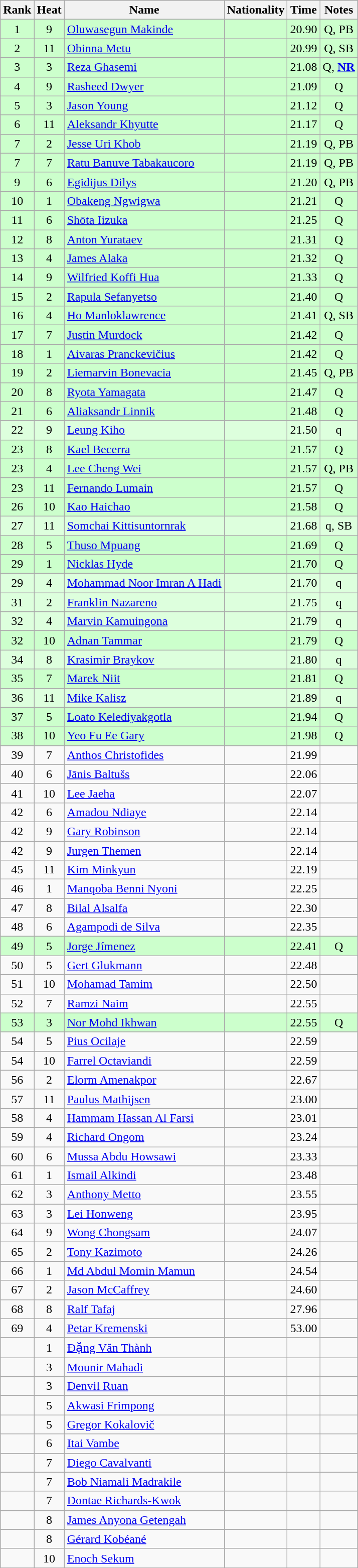<table class="wikitable sortable" style="text-align:center">
<tr>
<th>Rank</th>
<th>Heat</th>
<th>Name</th>
<th>Nationality</th>
<th>Time</th>
<th>Notes</th>
</tr>
<tr bgcolor=ccffcc>
<td>1</td>
<td>9</td>
<td align=left><a href='#'>Oluwasegun Makinde</a></td>
<td align=left></td>
<td>20.90</td>
<td>Q, PB</td>
</tr>
<tr bgcolor=ccffcc>
<td>2</td>
<td>11</td>
<td align=left><a href='#'>Obinna Metu</a></td>
<td align=left></td>
<td>20.99</td>
<td>Q, SB</td>
</tr>
<tr bgcolor=ccffcc>
<td>3</td>
<td>3</td>
<td align=left><a href='#'>Reza Ghasemi</a></td>
<td align=left></td>
<td>21.08</td>
<td>Q, <strong><a href='#'>NR</a></strong></td>
</tr>
<tr bgcolor=ccffcc>
<td>4</td>
<td>9</td>
<td align=left><a href='#'>Rasheed Dwyer</a></td>
<td align=left></td>
<td>21.09</td>
<td>Q</td>
</tr>
<tr bgcolor=ccffcc>
<td>5</td>
<td>3</td>
<td align=left><a href='#'>Jason Young</a></td>
<td align=left></td>
<td>21.12</td>
<td>Q</td>
</tr>
<tr bgcolor=ccffcc>
<td>6</td>
<td>11</td>
<td align=left><a href='#'>Aleksandr Khyutte</a></td>
<td align=left></td>
<td>21.17</td>
<td>Q</td>
</tr>
<tr bgcolor=ccffcc>
<td>7</td>
<td>2</td>
<td align=left><a href='#'>Jesse Uri Khob</a></td>
<td align=left></td>
<td>21.19</td>
<td>Q, PB</td>
</tr>
<tr bgcolor=ccffcc>
<td>7</td>
<td>7</td>
<td align=left><a href='#'>Ratu Banuve Tabakaucoro</a></td>
<td align=left></td>
<td>21.19</td>
<td>Q, PB</td>
</tr>
<tr bgcolor=ccffcc>
<td>9</td>
<td>6</td>
<td align=left><a href='#'>Egidijus Dilys</a></td>
<td align=left></td>
<td>21.20</td>
<td>Q, PB</td>
</tr>
<tr bgcolor=ccffcc>
<td>10</td>
<td>1</td>
<td align=left><a href='#'>Obakeng Ngwigwa</a></td>
<td align=left></td>
<td>21.21</td>
<td>Q</td>
</tr>
<tr bgcolor=ccffcc>
<td>11</td>
<td>6</td>
<td align=left><a href='#'>Shōta Iizuka</a></td>
<td align=left></td>
<td>21.25</td>
<td>Q</td>
</tr>
<tr bgcolor=ccffcc>
<td>12</td>
<td>8</td>
<td align=left><a href='#'>Anton Yurataev</a></td>
<td align=left></td>
<td>21.31</td>
<td>Q</td>
</tr>
<tr bgcolor=ccffcc>
<td>13</td>
<td>4</td>
<td align=left><a href='#'>James Alaka</a></td>
<td align=left></td>
<td>21.32</td>
<td>Q</td>
</tr>
<tr bgcolor=ccffcc>
<td>14</td>
<td>9</td>
<td align=left><a href='#'>Wilfried Koffi Hua</a></td>
<td align=left></td>
<td>21.33</td>
<td>Q</td>
</tr>
<tr bgcolor=ccffcc>
<td>15</td>
<td>2</td>
<td align=left><a href='#'>Rapula Sefanyetso</a></td>
<td align=left></td>
<td>21.40</td>
<td>Q</td>
</tr>
<tr bgcolor=ccffcc>
<td>16</td>
<td>4</td>
<td align=left><a href='#'>Ho Manloklawrence</a></td>
<td align=left></td>
<td>21.41</td>
<td>Q, SB</td>
</tr>
<tr bgcolor=ccffcc>
<td>17</td>
<td>7</td>
<td align=left><a href='#'>Justin Murdock</a></td>
<td align=left></td>
<td>21.42</td>
<td>Q</td>
</tr>
<tr bgcolor=ccffcc>
<td>18</td>
<td>1</td>
<td align=left><a href='#'>Aivaras Pranckevičius</a></td>
<td align=left></td>
<td>21.42</td>
<td>Q</td>
</tr>
<tr bgcolor=ccffcc>
<td>19</td>
<td>2</td>
<td align=left><a href='#'>Liemarvin Bonevacia</a></td>
<td align=left></td>
<td>21.45</td>
<td>Q, PB</td>
</tr>
<tr bgcolor=ccffcc>
<td>20</td>
<td>8</td>
<td align=left><a href='#'>Ryota Yamagata</a></td>
<td align=left></td>
<td>21.47</td>
<td>Q</td>
</tr>
<tr bgcolor=ccffcc>
<td>21</td>
<td>6</td>
<td align=left><a href='#'>Aliaksandr Linnik</a></td>
<td align=left></td>
<td>21.48</td>
<td>Q</td>
</tr>
<tr bgcolor=ddffdd>
<td>22</td>
<td>9</td>
<td align=left><a href='#'>Leung Kiho</a></td>
<td align=left></td>
<td>21.50</td>
<td>q</td>
</tr>
<tr bgcolor=ccffcc>
<td>23</td>
<td>8</td>
<td align=left><a href='#'>Kael Becerra</a></td>
<td align=left></td>
<td>21.57</td>
<td>Q</td>
</tr>
<tr bgcolor=ccffcc>
<td>23</td>
<td>4</td>
<td align=left><a href='#'>Lee Cheng Wei</a></td>
<td align=left></td>
<td>21.57</td>
<td>Q, PB</td>
</tr>
<tr bgcolor=ccffcc>
<td>23</td>
<td>11</td>
<td align=left><a href='#'>Fernando Lumain</a></td>
<td align=left></td>
<td>21.57</td>
<td>Q</td>
</tr>
<tr bgcolor=ccffcc>
<td>26</td>
<td>10</td>
<td align=left><a href='#'>Kao Haichao</a></td>
<td align=left></td>
<td>21.58</td>
<td>Q</td>
</tr>
<tr bgcolor=ddffdd>
<td>27</td>
<td>11</td>
<td align=left><a href='#'>Somchai Kittisuntornrak</a></td>
<td align=left></td>
<td>21.68</td>
<td>q, SB</td>
</tr>
<tr bgcolor=ccffcc>
<td>28</td>
<td>5</td>
<td align=left><a href='#'>Thuso Mpuang</a></td>
<td align=left></td>
<td>21.69</td>
<td>Q</td>
</tr>
<tr bgcolor=ccffcc>
<td>29</td>
<td>1</td>
<td align=left><a href='#'>Nicklas Hyde</a></td>
<td align=left></td>
<td>21.70</td>
<td>Q</td>
</tr>
<tr bgcolor=ddffdd>
<td>29</td>
<td>4</td>
<td align=left><a href='#'>Mohammad Noor Imran A Hadi</a></td>
<td align=left></td>
<td>21.70</td>
<td>q</td>
</tr>
<tr bgcolor=ddffdd>
<td>31</td>
<td>2</td>
<td align=left><a href='#'>Franklin Nazareno</a></td>
<td align=left></td>
<td>21.75</td>
<td>q</td>
</tr>
<tr bgcolor=ddffdd>
<td>32</td>
<td>4</td>
<td align=left><a href='#'>Marvin Kamuingona</a></td>
<td align=left></td>
<td>21.79</td>
<td>q</td>
</tr>
<tr bgcolor=ccffcc>
<td>32</td>
<td>10</td>
<td align=left><a href='#'>Adnan Tammar</a></td>
<td align=left></td>
<td>21.79</td>
<td>Q</td>
</tr>
<tr bgcolor=ddffdd>
<td>34</td>
<td>8</td>
<td align=left><a href='#'>Krasimir Braykov</a></td>
<td align=left></td>
<td>21.80</td>
<td>q</td>
</tr>
<tr bgcolor=ccffcc>
<td>35</td>
<td>7</td>
<td align=left><a href='#'>Marek Niit</a></td>
<td align=left></td>
<td>21.81</td>
<td>Q</td>
</tr>
<tr bgcolor=ddffdd>
<td>36</td>
<td>11</td>
<td align=left><a href='#'>Mike Kalisz</a></td>
<td align=left></td>
<td>21.89</td>
<td>q</td>
</tr>
<tr bgcolor=ccffcc>
<td>37</td>
<td>5</td>
<td align=left><a href='#'>Loato Kelediyakgotla</a></td>
<td align=left></td>
<td>21.94</td>
<td>Q</td>
</tr>
<tr bgcolor=ccffcc>
<td>38</td>
<td>10</td>
<td align=left><a href='#'>Yeo Fu Ee Gary</a></td>
<td align=left></td>
<td>21.98</td>
<td>Q</td>
</tr>
<tr>
<td>39</td>
<td>7</td>
<td align=left><a href='#'>Anthos Christofides</a></td>
<td align=left></td>
<td>21.99</td>
<td></td>
</tr>
<tr>
<td>40</td>
<td>6</td>
<td align=left><a href='#'>Jānis Baltušs</a></td>
<td align=left></td>
<td>22.06</td>
<td></td>
</tr>
<tr>
<td>41</td>
<td>10</td>
<td align=left><a href='#'>Lee Jaeha</a></td>
<td align=left></td>
<td>22.07</td>
<td></td>
</tr>
<tr>
<td>42</td>
<td>6</td>
<td align=left><a href='#'>Amadou Ndiaye</a></td>
<td align=left></td>
<td>22.14</td>
<td></td>
</tr>
<tr>
<td>42</td>
<td>9</td>
<td align=left><a href='#'>Gary Robinson</a></td>
<td align=left></td>
<td>22.14</td>
<td></td>
</tr>
<tr>
<td>42</td>
<td>9</td>
<td align=left><a href='#'>Jurgen Themen</a></td>
<td align=left></td>
<td>22.14</td>
<td></td>
</tr>
<tr>
<td>45</td>
<td>11</td>
<td align=left><a href='#'>Kim Minkyun</a></td>
<td align=left></td>
<td>22.19</td>
<td></td>
</tr>
<tr>
<td>46</td>
<td>1</td>
<td align=left><a href='#'>Manqoba Benni Nyoni</a></td>
<td align=left></td>
<td>22.25</td>
<td></td>
</tr>
<tr>
<td>47</td>
<td>8</td>
<td align=left><a href='#'>Bilal Alsalfa</a></td>
<td align=left></td>
<td>22.30</td>
<td></td>
</tr>
<tr>
<td>48</td>
<td>6</td>
<td align=left><a href='#'>Agampodi de Silva</a></td>
<td align=left></td>
<td>22.35</td>
<td></td>
</tr>
<tr bgcolor=ccffcc>
<td>49</td>
<td>5</td>
<td align=left><a href='#'>Jorge Jímenez</a></td>
<td align=left></td>
<td>22.41</td>
<td>Q</td>
</tr>
<tr>
<td>50</td>
<td>5</td>
<td align=left><a href='#'>Gert Glukmann</a></td>
<td align=left></td>
<td>22.48</td>
<td></td>
</tr>
<tr>
<td>51</td>
<td>10</td>
<td align=left><a href='#'>Mohamad Tamim</a></td>
<td align=left></td>
<td>22.50</td>
<td></td>
</tr>
<tr>
<td>52</td>
<td>7</td>
<td align=left><a href='#'>Ramzi Naim</a></td>
<td align=left></td>
<td>22.55</td>
<td></td>
</tr>
<tr bgcolor=ccffcc>
<td>53</td>
<td>3</td>
<td align=left><a href='#'>Nor Mohd Ikhwan</a></td>
<td align=left></td>
<td>22.55</td>
<td>Q</td>
</tr>
<tr>
<td>54</td>
<td>5</td>
<td align=left><a href='#'>Pius Ocilaje</a></td>
<td align=left></td>
<td>22.59</td>
<td></td>
</tr>
<tr>
<td>54</td>
<td>10</td>
<td align=left><a href='#'>Farrel Octaviandi</a></td>
<td align=left></td>
<td>22.59</td>
<td></td>
</tr>
<tr>
<td>56</td>
<td>2</td>
<td align=left><a href='#'>Elorm Amenakpor</a></td>
<td align=left></td>
<td>22.67</td>
<td></td>
</tr>
<tr>
<td>57</td>
<td>11</td>
<td align=left><a href='#'>Paulus Mathijsen</a></td>
<td align=left></td>
<td>23.00</td>
<td></td>
</tr>
<tr>
<td>58</td>
<td>4</td>
<td align=left><a href='#'>Hammam Hassan Al Farsi</a></td>
<td align=left></td>
<td>23.01</td>
<td></td>
</tr>
<tr>
<td>59</td>
<td>4</td>
<td align=left><a href='#'>Richard Ongom</a></td>
<td align=left></td>
<td>23.24</td>
<td></td>
</tr>
<tr>
<td>60</td>
<td>6</td>
<td align=left><a href='#'>Mussa Abdu Howsawi</a></td>
<td align=left></td>
<td>23.33</td>
<td></td>
</tr>
<tr>
<td>61</td>
<td>1</td>
<td align=left><a href='#'>Ismail Alkindi</a></td>
<td align=left></td>
<td>23.48</td>
<td></td>
</tr>
<tr>
<td>62</td>
<td>3</td>
<td align=left><a href='#'>Anthony Metto</a></td>
<td align=left></td>
<td>23.55</td>
<td></td>
</tr>
<tr>
<td>63</td>
<td>3</td>
<td align=left><a href='#'>Lei Honweng</a></td>
<td align=left></td>
<td>23.95</td>
<td></td>
</tr>
<tr>
<td>64</td>
<td>9</td>
<td align=left><a href='#'>Wong Chongsam</a></td>
<td align=left></td>
<td>24.07</td>
<td></td>
</tr>
<tr>
<td>65</td>
<td>2</td>
<td align=left><a href='#'>Tony Kazimoto</a></td>
<td align=left></td>
<td>24.26</td>
<td></td>
</tr>
<tr>
<td>66</td>
<td>1</td>
<td align=left><a href='#'>Md Abdul Momin Mamun</a></td>
<td align=left></td>
<td>24.54</td>
<td></td>
</tr>
<tr>
<td>67</td>
<td>2</td>
<td align=left><a href='#'>Jason McCaffrey</a></td>
<td align=left></td>
<td>24.60</td>
<td></td>
</tr>
<tr>
<td>68</td>
<td>8</td>
<td align=left><a href='#'>Ralf Tafaj</a></td>
<td align=left></td>
<td>27.96</td>
<td></td>
</tr>
<tr>
<td>69</td>
<td>4</td>
<td align=left><a href='#'>Petar Kremenski</a></td>
<td align=left></td>
<td>53.00</td>
<td></td>
</tr>
<tr>
<td></td>
<td>1</td>
<td align=left><a href='#'>Đặng Văn Thành</a></td>
<td align=left></td>
<td></td>
<td></td>
</tr>
<tr>
<td></td>
<td>3</td>
<td align=left><a href='#'>Mounir Mahadi</a></td>
<td align=left></td>
<td></td>
<td></td>
</tr>
<tr>
<td></td>
<td>3</td>
<td align=left><a href='#'>Denvil Ruan</a></td>
<td align=left></td>
<td></td>
<td></td>
</tr>
<tr>
<td></td>
<td>5</td>
<td align=left><a href='#'>Akwasi Frimpong</a></td>
<td align=left></td>
<td></td>
<td></td>
</tr>
<tr>
<td></td>
<td>5</td>
<td align=left><a href='#'>Gregor Kokalovič</a></td>
<td align=left></td>
<td></td>
<td></td>
</tr>
<tr>
<td></td>
<td>6</td>
<td align=left><a href='#'>Itai Vambe</a></td>
<td align=left></td>
<td></td>
<td></td>
</tr>
<tr>
<td></td>
<td>7</td>
<td align=left><a href='#'>Diego Cavalvanti</a></td>
<td align=left></td>
<td></td>
<td></td>
</tr>
<tr>
<td></td>
<td>7</td>
<td align=left><a href='#'>Bob Niamali Madrakile</a></td>
<td align=left></td>
<td></td>
<td></td>
</tr>
<tr>
<td></td>
<td>7</td>
<td align=left><a href='#'>Dontae Richards-Kwok</a></td>
<td align=left></td>
<td></td>
<td></td>
</tr>
<tr>
<td></td>
<td>8</td>
<td align=left><a href='#'>James Anyona Getengah</a></td>
<td align=left></td>
<td></td>
<td></td>
</tr>
<tr>
<td></td>
<td>8</td>
<td align=left><a href='#'>Gérard Kobéané</a></td>
<td align=left></td>
<td></td>
<td></td>
</tr>
<tr>
<td></td>
<td>10</td>
<td align=left><a href='#'>Enoch Sekum</a></td>
<td align=left></td>
<td></td>
<td></td>
</tr>
</table>
